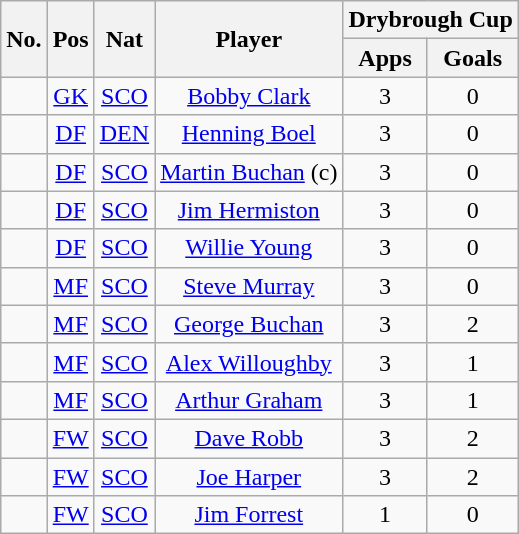<table class="wikitable sortable" style="text-align: center;">
<tr>
<th rowspan="2"><abbr>No.</abbr></th>
<th rowspan="2"><abbr>Pos</abbr></th>
<th rowspan="2"><abbr>Nat</abbr></th>
<th rowspan="2">Player</th>
<th colspan="2">Drybrough Cup</th>
</tr>
<tr>
<th>Apps</th>
<th>Goals</th>
</tr>
<tr>
<td></td>
<td><a href='#'>GK</a></td>
<td> <a href='#'>SCO</a></td>
<td><a href='#'>Bobby Clark</a></td>
<td>3</td>
<td>0</td>
</tr>
<tr>
<td></td>
<td><a href='#'>DF</a></td>
<td> <a href='#'>DEN</a></td>
<td><a href='#'>Henning Boel</a></td>
<td>3</td>
<td>0</td>
</tr>
<tr>
<td></td>
<td><a href='#'>DF</a></td>
<td> <a href='#'>SCO</a></td>
<td><a href='#'>Martin Buchan</a> (c)</td>
<td>3</td>
<td>0</td>
</tr>
<tr>
<td></td>
<td><a href='#'>DF</a></td>
<td> <a href='#'>SCO</a></td>
<td><a href='#'>Jim Hermiston</a></td>
<td>3</td>
<td>0</td>
</tr>
<tr>
<td></td>
<td><a href='#'>DF</a></td>
<td> <a href='#'>SCO</a></td>
<td><a href='#'>Willie Young</a></td>
<td>3</td>
<td>0</td>
</tr>
<tr>
<td></td>
<td><a href='#'>MF</a></td>
<td> <a href='#'>SCO</a></td>
<td><a href='#'>Steve Murray</a></td>
<td>3</td>
<td>0</td>
</tr>
<tr>
<td></td>
<td><a href='#'>MF</a></td>
<td> <a href='#'>SCO</a></td>
<td><a href='#'>George Buchan</a></td>
<td>3</td>
<td>2</td>
</tr>
<tr>
<td></td>
<td><a href='#'>MF</a></td>
<td> <a href='#'>SCO</a></td>
<td><a href='#'>Alex Willoughby</a></td>
<td>3</td>
<td>1</td>
</tr>
<tr>
<td></td>
<td><a href='#'>MF</a></td>
<td> <a href='#'>SCO</a></td>
<td><a href='#'>Arthur Graham</a></td>
<td>3</td>
<td>1</td>
</tr>
<tr>
<td></td>
<td><a href='#'>FW</a></td>
<td> <a href='#'>SCO</a></td>
<td><a href='#'>Dave Robb</a></td>
<td>3</td>
<td>2</td>
</tr>
<tr>
<td></td>
<td><a href='#'>FW</a></td>
<td> <a href='#'>SCO</a></td>
<td><a href='#'>Joe Harper</a></td>
<td>3</td>
<td>2</td>
</tr>
<tr>
<td></td>
<td><a href='#'>FW</a></td>
<td> <a href='#'>SCO</a></td>
<td><a href='#'>Jim Forrest</a></td>
<td>1</td>
<td>0</td>
</tr>
</table>
